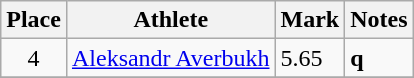<table class=wikitable>
<tr>
<th>Place</th>
<th>Athlete</th>
<th>Mark</th>
<th>Notes</th>
</tr>
<tr>
<td align=center>4</td>
<td><a href='#'>Aleksandr Averbukh</a></td>
<td>5.65</td>
<td><strong>q</strong></td>
</tr>
<tr>
</tr>
</table>
